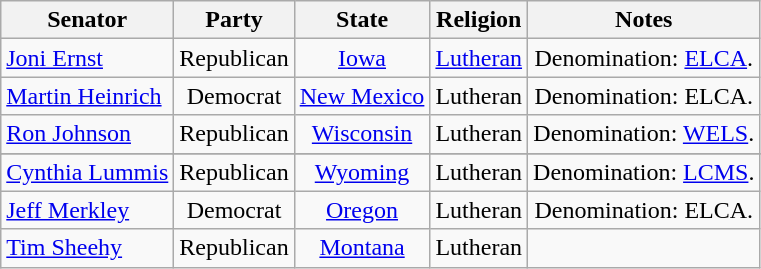<table class="wikitable sortable" style="text-align:center">
<tr>
<th>Senator</th>
<th>Party</th>
<th>State</th>
<th>Religion</th>
<th>Notes</th>
</tr>
<tr>
<td align=left nowrap> <a href='#'>Joni Ernst</a></td>
<td>Republican</td>
<td><a href='#'>Iowa</a></td>
<td><a href='#'>Lutheran</a></td>
<td>Denomination: <a href='#'>ELCA</a>.</td>
</tr>
<tr>
<td align=left nowrap> <a href='#'>Martin Heinrich</a></td>
<td>Democrat</td>
<td><a href='#'>New Mexico</a></td>
<td>Lutheran</td>
<td>Denomination: ELCA.</td>
</tr>
<tr>
<td align=left nowrap> <a href='#'>Ron Johnson</a></td>
<td>Republican</td>
<td><a href='#'>Wisconsin</a></td>
<td>Lutheran</td>
<td>Denomination: <a href='#'>WELS</a>.</td>
</tr>
<tr>
</tr>
<tr>
<td align=left nowrap> <a href='#'>Cynthia Lummis</a></td>
<td>Republican</td>
<td><a href='#'>Wyoming</a></td>
<td>Lutheran</td>
<td>Denomination: <a href='#'>LCMS</a>.</td>
</tr>
<tr>
<td align=left nowrap> <a href='#'>Jeff Merkley</a></td>
<td>Democrat</td>
<td><a href='#'>Oregon</a></td>
<td>Lutheran</td>
<td>Denomination: ELCA.</td>
</tr>
<tr>
<td align=left nowrap> <a href='#'>Tim Sheehy</a></td>
<td>Republican</td>
<td><a href='#'>Montana</a></td>
<td>Lutheran</td>
<td></td>
</tr>
</table>
